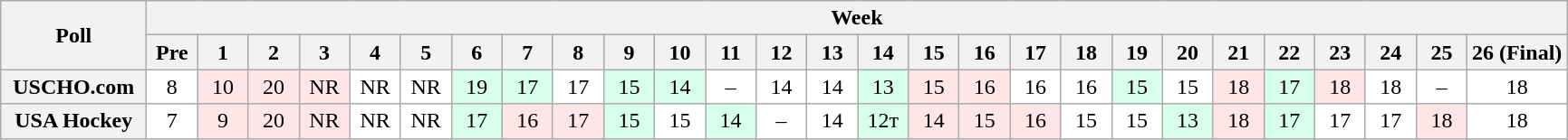<table class="wikitable" style="white-space:nowrap;">
<tr>
<th scope="col" width="100" rowspan="2">Poll</th>
<th colspan="28">Week</th>
</tr>
<tr>
<th scope="col" width="30">Pre</th>
<th scope="col" width="30">1</th>
<th scope="col" width="30">2</th>
<th scope="col" width="30">3</th>
<th scope="col" width="30">4</th>
<th scope="col" width="30">5</th>
<th scope="col" width="30">6</th>
<th scope="col" width="30">7</th>
<th scope="col" width="30">8</th>
<th scope="col" width="30">9</th>
<th scope="col" width="30">10</th>
<th scope="col" width="30">11</th>
<th scope="col" width="30">12</th>
<th scope="col" width="30">13</th>
<th scope="col" width="30">14</th>
<th scope="col" width="30">15</th>
<th scope="col" width="30">16</th>
<th scope="col" width="30">17</th>
<th scope="col" width="30">18</th>
<th scope="col" width="30">19</th>
<th scope="col" width="30">20</th>
<th scope="col" width="30">21</th>
<th scope="col" width="30">22</th>
<th scope="col" width="30">23</th>
<th scope="col" width="30">24</th>
<th scope="col" width="30">25</th>
<th scope="col" width="30">26 (Final)</th>
</tr>
<tr style="text-align:center;">
<th>USCHO.com</th>
<td bgcolor=FFFFFF>8</td>
<td bgcolor=FFE6E6>10</td>
<td bgcolor=FFE6E6>20</td>
<td bgcolor=FFE6E6>NR</td>
<td bgcolor=FFFFFF>NR</td>
<td bgcolor=FFFFFF>NR</td>
<td bgcolor=D8FFEB>19</td>
<td bgcolor=D8FFEB>17</td>
<td bgcolor=FFFFFF>17</td>
<td bgcolor=D8FFEB>15</td>
<td bgcolor=D8FFEB>14</td>
<td bgcolor=FFFFFF>–</td>
<td bgcolor=FFFFFF>14</td>
<td bgcolor=FFFFFF>14</td>
<td bgcolor=D8FFEB>13</td>
<td bgcolor=FFE6E6>15</td>
<td bgcolor=FFE6E6>16</td>
<td bgcolor=FFFFFF>16</td>
<td bgcolor=FFFFFF>16</td>
<td bgcolor=D8FFEB>15</td>
<td bgcolor=FFFFFF>15</td>
<td bgcolor=FFE6E6>18</td>
<td bgcolor=D8FFEB>17</td>
<td bgcolor=FFE6E6>18</td>
<td bgcolor=FFFFFF>18</td>
<td bgcolor=FFFFFF>–</td>
<td bgcolor=FFFFFF>18</td>
</tr>
<tr style="text-align:center;">
<th>USA Hockey</th>
<td bgcolor=FFFFFF>7</td>
<td bgcolor=FFE6E6>9</td>
<td bgcolor=FFE6E6>20</td>
<td bgcolor=FFE6E6>NR</td>
<td bgcolor=FFFFFF>NR</td>
<td bgcolor=FFFFFF>NR</td>
<td bgcolor=D8FFEB>17</td>
<td bgcolor=FFE6E6>16</td>
<td bgcolor=FFE6E6>17</td>
<td bgcolor=D8FFEB>15</td>
<td bgcolor=FFFFFF>15</td>
<td bgcolor=D8FFEB>14</td>
<td bgcolor=FFFFFF>–</td>
<td bgcolor=FFFFFF>14</td>
<td bgcolor=D8FFEB>12т</td>
<td bgcolor=FFE6E6>14</td>
<td bgcolor=FFE6E6>15</td>
<td bgcolor=FFE6E6>16</td>
<td bgcolor=FFFFFF>15</td>
<td bgcolor=FFFFFF>15</td>
<td bgcolor=D8FFEB>13</td>
<td bgcolor=FFE6E6>18</td>
<td bgcolor=D8FFEB>17</td>
<td bgcolor=FFFFFF>17</td>
<td bgcolor=FFFFFF>17</td>
<td bgcolor=FFE6E6>18</td>
<td bgcolor=FFFFFF>18</td>
</tr>
</table>
